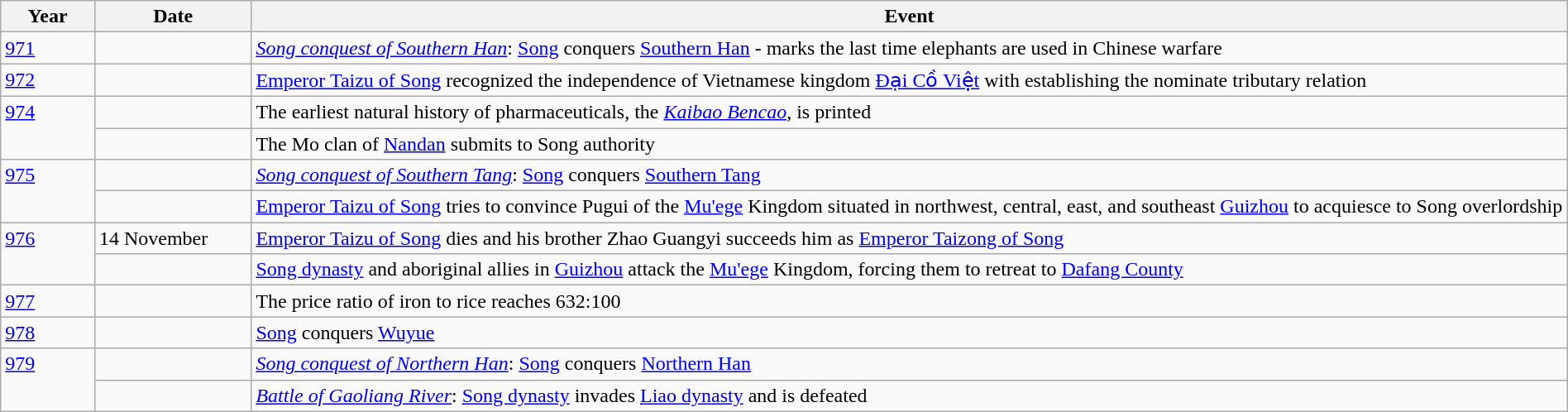<table class="wikitable" width="100%">
<tr>
<th style="width:6%">Year</th>
<th style="width:10%">Date</th>
<th>Event</th>
</tr>
<tr>
<td><a href='#'>971</a></td>
<td></td>
<td><em><a href='#'>Song conquest of Southern Han</a></em>: <a href='#'>Song</a> conquers <a href='#'>Southern Han</a> - marks the last time elephants are used in Chinese warfare</td>
</tr>
<tr>
<td><a href='#'>972</a></td>
<td></td>
<td><a href='#'>Emperor Taizu of Song</a> recognized the independence of Vietnamese kingdom <a href='#'>Đại Cồ Việt</a> with establishing the nominate tributary relation</td>
</tr>
<tr>
<td rowspan="2" valign="top"><a href='#'>974</a></td>
<td></td>
<td>The earliest natural history of pharmaceuticals, the <em><a href='#'>Kaibao Bencao</a></em>, is printed</td>
</tr>
<tr>
<td></td>
<td>The Mo clan of <a href='#'>Nandan</a> submits to Song authority</td>
</tr>
<tr>
<td rowspan="2" valign="top"><a href='#'>975</a></td>
<td></td>
<td><em><a href='#'>Song conquest of Southern Tang</a></em>: <a href='#'>Song</a> conquers <a href='#'>Southern Tang</a></td>
</tr>
<tr>
<td></td>
<td><a href='#'>Emperor Taizu of Song</a> tries to convince Pugui of the <a href='#'>Mu'ege</a> Kingdom situated in northwest, central, east, and southeast <a href='#'>Guizhou</a> to acquiesce to Song overlordship</td>
</tr>
<tr>
<td rowspan="2" valign="top"><a href='#'>976</a></td>
<td>14 November</td>
<td><a href='#'>Emperor Taizu of Song</a> dies and his brother Zhao Guangyi succeeds him as <a href='#'>Emperor Taizong of Song</a></td>
</tr>
<tr>
<td></td>
<td><a href='#'>Song dynasty</a> and aboriginal allies in <a href='#'>Guizhou</a> attack the <a href='#'>Mu'ege</a> Kingdom, forcing them to retreat to <a href='#'>Dafang County</a></td>
</tr>
<tr>
<td><a href='#'>977</a></td>
<td></td>
<td>The price ratio of iron to rice reaches 632:100</td>
</tr>
<tr>
<td><a href='#'>978</a></td>
<td></td>
<td><a href='#'>Song</a> conquers <a href='#'>Wuyue</a></td>
</tr>
<tr>
<td rowspan="2" valign="top"><a href='#'>979</a></td>
<td></td>
<td><em><a href='#'>Song conquest of Northern Han</a></em>: <a href='#'>Song</a> conquers <a href='#'>Northern Han</a></td>
</tr>
<tr>
<td></td>
<td><em><a href='#'>Battle of Gaoliang River</a></em>: <a href='#'>Song dynasty</a> invades <a href='#'>Liao dynasty</a> and is defeated</td>
</tr>
</table>
